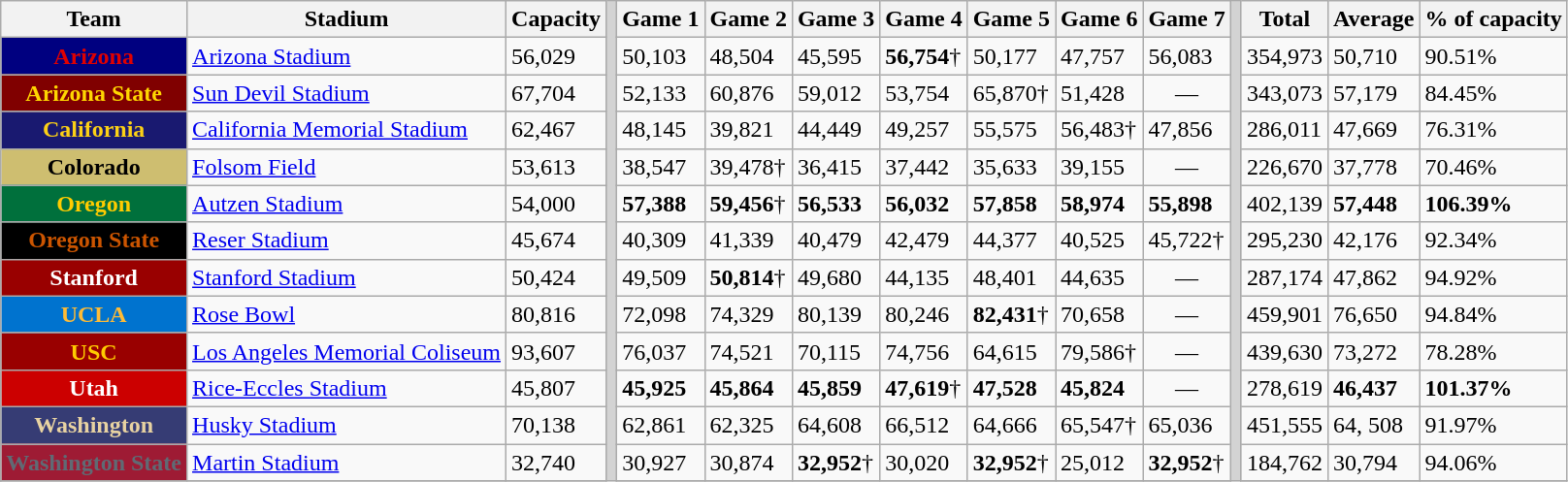<table class="wikitable">
<tr>
<th>Team</th>
<th>Stadium</th>
<th>Capacity</th>
<th rowSpan="14" style="background-color:lightgrey;"></th>
<th>Game 1</th>
<th>Game 2</th>
<th>Game 3</th>
<th>Game 4</th>
<th>Game 5</th>
<th>Game 6</th>
<th>Game 7</th>
<th rowSpan="14" style="background-color:lightgrey;"></th>
<th>Total</th>
<th>Average</th>
<th>% of capacity</th>
</tr>
<tr>
<th style="background:#000080; color:#e00000;">Arizona</th>
<td><a href='#'>Arizona Stadium</a></td>
<td>56,029</td>
<td>50,103</td>
<td>48,504</td>
<td>45,595</td>
<td><strong>56,754</strong>†</td>
<td>50,177</td>
<td>47,757</td>
<td>56,083</td>
<td>354,973</td>
<td>50,710</td>
<td>90.51%</td>
</tr>
<tr>
<th style="background:#800000; color:#FFD700;">Arizona State</th>
<td><a href='#'>Sun Devil Stadium</a></td>
<td>67,704</td>
<td>52,133</td>
<td>60,876</td>
<td>59,012</td>
<td>53,754</td>
<td>65,870†</td>
<td>51,428</td>
<td align="center">—</td>
<td>343,073</td>
<td>57,179</td>
<td>84.45%</td>
</tr>
<tr>
<th style="background:#191970; color:#FCD116;">California</th>
<td><a href='#'>California Memorial Stadium</a></td>
<td>62,467</td>
<td>48,145</td>
<td>39,821</td>
<td>44,449</td>
<td>49,257</td>
<td>55,575</td>
<td>56,483†</td>
<td>47,856</td>
<td>286,011</td>
<td>47,669</td>
<td>76.31%</td>
</tr>
<tr>
<th style="background:#CEBE70; color:#000000;">Colorado</th>
<td><a href='#'>Folsom Field</a></td>
<td>53,613</td>
<td>38,547</td>
<td>39,478†</td>
<td>36,415</td>
<td>37,442</td>
<td>35,633</td>
<td>39,155</td>
<td align="center">—</td>
<td>226,670</td>
<td>37,778</td>
<td>70.46%</td>
</tr>
<tr>
<th style="background:#00703C; color:#FFCC00;">Oregon</th>
<td><a href='#'>Autzen Stadium</a></td>
<td>54,000</td>
<td><strong>57,388</strong></td>
<td><strong>59,456</strong>†</td>
<td><strong>56,533</strong></td>
<td><strong>56,032</strong></td>
<td><strong>57,858</strong></td>
<td><strong>58,974</strong></td>
<td><strong>55,898</strong></td>
<td>402,139</td>
<td><strong>57,448</strong></td>
<td><strong>106.39%</strong></td>
</tr>
<tr>
<th style="background:#000000; color:#CC5500;">Oregon State</th>
<td><a href='#'>Reser Stadium</a></td>
<td>45,674</td>
<td>40,309</td>
<td>41,339</td>
<td>40,479</td>
<td>42,479</td>
<td>44,377</td>
<td>40,525</td>
<td>45,722†</td>
<td>295,230</td>
<td>42,176</td>
<td>92.34%</td>
</tr>
<tr>
<th style="background:#990000; color:#FFFFFF;">Stanford</th>
<td><a href='#'>Stanford Stadium</a></td>
<td>50,424</td>
<td>49,509</td>
<td><strong>50,814</strong>†</td>
<td>49,680</td>
<td>44,135</td>
<td>48,401</td>
<td>44,635</td>
<td align="center">—</td>
<td>287,174</td>
<td>47,862</td>
<td>94.92%</td>
</tr>
<tr>
<th style="background:#0073CF; color:#FEBB36;">UCLA</th>
<td><a href='#'>Rose Bowl</a></td>
<td>80,816</td>
<td>72,098</td>
<td>74,329</td>
<td>80,139</td>
<td>80,246</td>
<td><strong>82,431</strong>†</td>
<td>70,658</td>
<td align="center">—</td>
<td>459,901</td>
<td>76,650</td>
<td>94.84%</td>
</tr>
<tr>
<th style="background:#990000; color:#FFCC00;">USC</th>
<td><a href='#'>Los Angeles Memorial Coliseum</a></td>
<td>93,607</td>
<td>76,037</td>
<td>74,521</td>
<td>70,115</td>
<td>74,756</td>
<td>64,615</td>
<td>79,586†</td>
<td align="center">—</td>
<td>439,630</td>
<td>73,272</td>
<td>78.28%</td>
</tr>
<tr>
<th style="background:#CC0000; color:#FFFFFF;">Utah</th>
<td><a href='#'>Rice-Eccles Stadium</a></td>
<td>45,807</td>
<td><strong>45,925</strong></td>
<td><strong>45,864</strong></td>
<td><strong>45,859</strong></td>
<td><strong>47,619</strong>†</td>
<td><strong>47,528</strong></td>
<td><strong>45,824</strong></td>
<td align="center">—</td>
<td>278,619</td>
<td><strong>46,437</strong></td>
<td><strong>101.37%</strong></td>
</tr>
<tr>
<th style="background:#363c74; color:#e8d3a2;">Washington</th>
<td><a href='#'>Husky Stadium</a></td>
<td>70,138</td>
<td>62,861</td>
<td>62,325</td>
<td>64,608</td>
<td>66,512</td>
<td>64,666</td>
<td>65,547†</td>
<td>65,036</td>
<td>451,555</td>
<td>64, 508</td>
<td>91.97%</td>
</tr>
<tr>
<th style="background:#9e1b34; color:#606a74;">Washington State</th>
<td><a href='#'>Martin Stadium</a></td>
<td>32,740</td>
<td>30,927</td>
<td>30,874</td>
<td><strong>32,952</strong>†</td>
<td>30,020</td>
<td><strong>32,952</strong>†</td>
<td>25,012</td>
<td><strong>32,952</strong>†</td>
<td>184,762</td>
<td>30,794</td>
<td>94.06%</td>
</tr>
<tr>
</tr>
</table>
